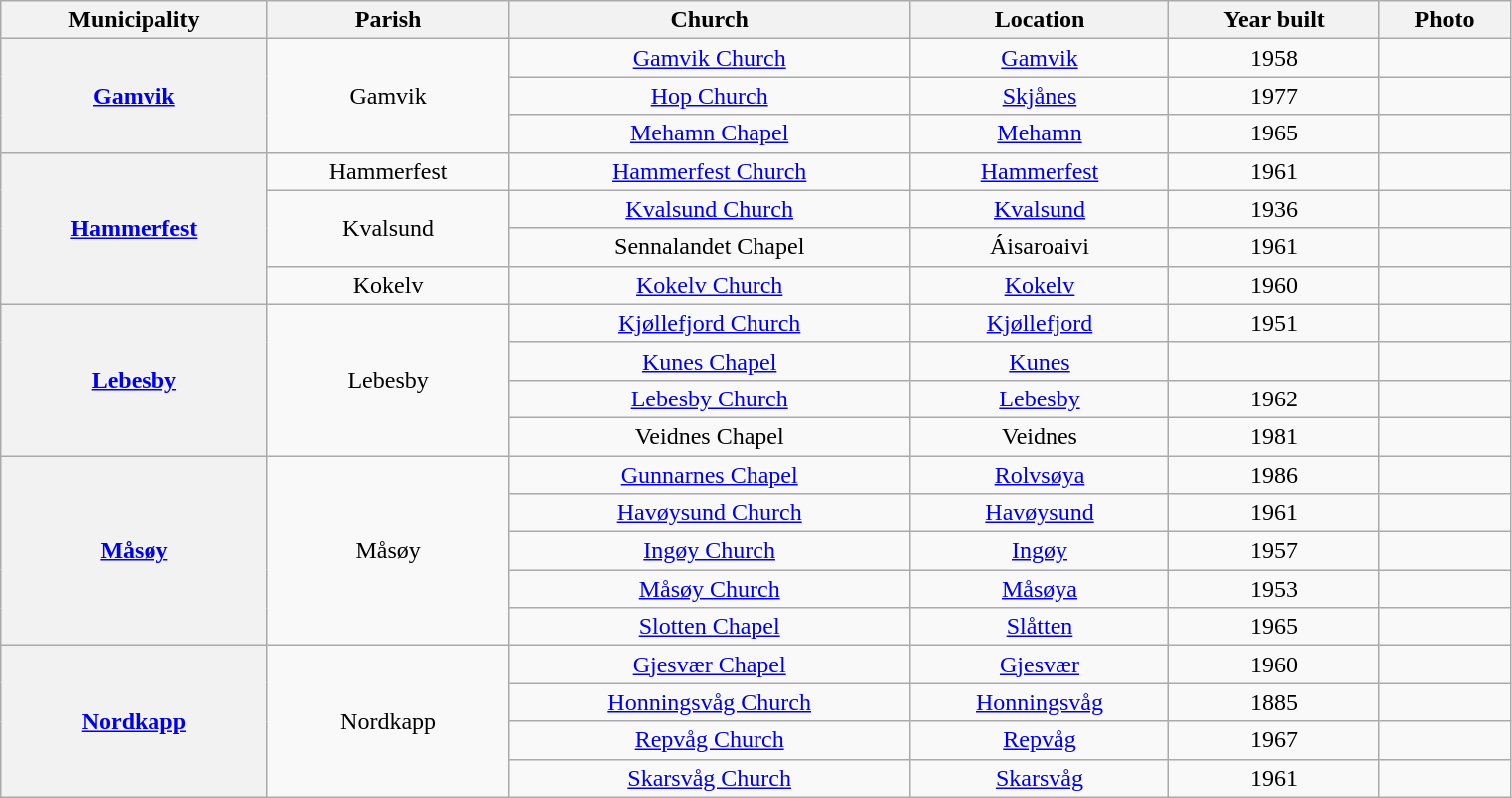<table class="wikitable" style="text-align: center; width: 80%;">
<tr>
<th>Municipality</th>
<th>Parish </th>
<th>Church</th>
<th>Location</th>
<th>Year built</th>
<th>Photo</th>
</tr>
<tr>
<th rowspan="3"><a href='#'>Gamvik</a></th>
<td rowspan="3">Gamvik</td>
<td><a href='#'>Gamvik Church</a></td>
<td><a href='#'>Gamvik</a></td>
<td>1958</td>
<td></td>
</tr>
<tr>
<td><a href='#'>Hop Church</a></td>
<td><a href='#'>Skjånes</a></td>
<td>1977</td>
<td></td>
</tr>
<tr>
<td><a href='#'>Mehamn Chapel</a></td>
<td><a href='#'>Mehamn</a></td>
<td>1965</td>
<td></td>
</tr>
<tr>
<th rowspan="4"><a href='#'>Hammerfest</a></th>
<td>Hammerfest</td>
<td><a href='#'>Hammerfest Church</a></td>
<td><a href='#'>Hammerfest</a></td>
<td>1961</td>
<td></td>
</tr>
<tr>
<td rowspan="2">Kvalsund</td>
<td><a href='#'>Kvalsund Church</a></td>
<td><a href='#'>Kvalsund</a></td>
<td>1936</td>
<td></td>
</tr>
<tr>
<td>Sennalandet Chapel</td>
<td>Áisaroaivi</td>
<td>1961</td>
<td></td>
</tr>
<tr>
<td>Kokelv</td>
<td><a href='#'>Kokelv Church</a></td>
<td><a href='#'>Kokelv</a></td>
<td>1960</td>
<td></td>
</tr>
<tr>
<th rowspan="4"><a href='#'>Lebesby</a></th>
<td rowspan="4">Lebesby</td>
<td><a href='#'>Kjøllefjord Church</a></td>
<td><a href='#'>Kjøllefjord</a></td>
<td>1951</td>
<td></td>
</tr>
<tr>
<td><a href='#'>Kunes Chapel</a></td>
<td><a href='#'>Kunes</a></td>
<td></td>
<td></td>
</tr>
<tr>
<td><a href='#'>Lebesby Church</a></td>
<td><a href='#'>Lebesby</a></td>
<td>1962</td>
<td></td>
</tr>
<tr>
<td>Veidnes Chapel</td>
<td>Veidnes</td>
<td>1981</td>
<td></td>
</tr>
<tr>
<th rowspan="5"><a href='#'>Måsøy</a></th>
<td rowspan="5">Måsøy</td>
<td><a href='#'>Gunnarnes Chapel</a></td>
<td><a href='#'>Rolvsøya</a></td>
<td>1986</td>
<td></td>
</tr>
<tr>
<td><a href='#'>Havøysund Church</a></td>
<td><a href='#'>Havøysund</a></td>
<td>1961</td>
<td></td>
</tr>
<tr>
<td><a href='#'>Ingøy Church</a></td>
<td><a href='#'>Ingøy</a></td>
<td>1957</td>
<td></td>
</tr>
<tr>
<td><a href='#'>Måsøy Church</a></td>
<td><a href='#'>Måsøya</a></td>
<td>1953</td>
<td></td>
</tr>
<tr>
<td><a href='#'>Slotten Chapel</a></td>
<td><a href='#'>Slåtten</a></td>
<td>1965</td>
<td></td>
</tr>
<tr>
<th rowspan="4"><a href='#'>Nordkapp</a></th>
<td rowspan="4">Nordkapp</td>
<td><a href='#'>Gjesvær Chapel</a></td>
<td><a href='#'>Gjesvær</a></td>
<td>1960</td>
<td></td>
</tr>
<tr>
<td><a href='#'>Honningsvåg Church</a></td>
<td><a href='#'>Honningsvåg</a></td>
<td>1885</td>
<td></td>
</tr>
<tr>
<td><a href='#'>Repvåg Church</a></td>
<td><a href='#'>Repvåg</a></td>
<td>1967</td>
<td></td>
</tr>
<tr>
<td><a href='#'>Skarsvåg Church</a></td>
<td><a href='#'>Skarsvåg</a></td>
<td>1961</td>
<td></td>
</tr>
</table>
